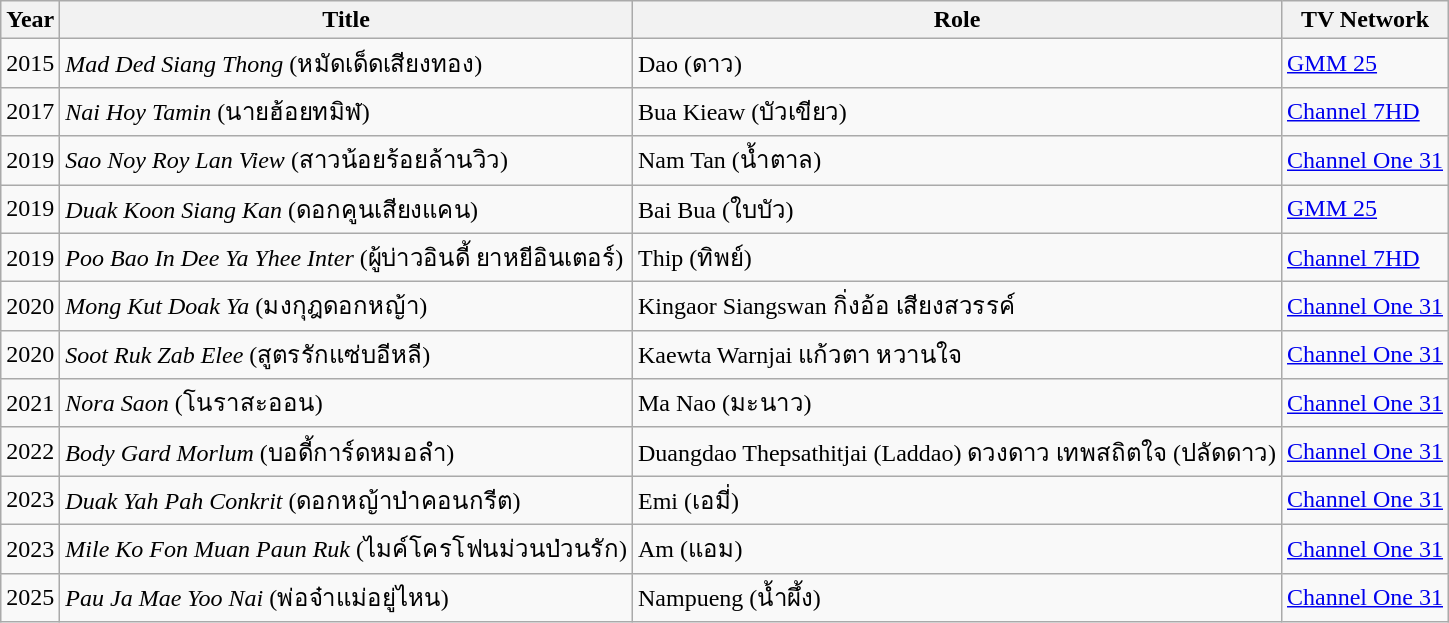<table class="wikitable">
<tr>
<th>Year</th>
<th>Title</th>
<th>Role</th>
<th>TV Network</th>
</tr>
<tr>
<td>2015</td>
<td><em>Mad Ded Siang Thong</em> (หมัดเด็ดเสียงทอง)</td>
<td>Dao (ดาว)</td>
<td><a href='#'>GMM 25</a></td>
</tr>
<tr>
<td>2017</td>
<td><em>Nai Hoy Tamin</em> (นายฮ้อยทมิฬ)</td>
<td>Bua Kieaw (บัวเขียว)</td>
<td><a href='#'>Channel 7HD</a></td>
</tr>
<tr>
<td>2019</td>
<td><em>Sao Noy Roy Lan View</em> (สาวน้อยร้อยล้านวิว)</td>
<td>Nam Tan (น้ำตาล)</td>
<td><a href='#'>Channel One 31</a></td>
</tr>
<tr>
<td>2019</td>
<td><em>Duak Koon Siang Kan</em> (ดอกคูนเสียงแคน)</td>
<td>Bai Bua (ใบบัว)</td>
<td><a href='#'>GMM 25</a></td>
</tr>
<tr>
<td>2019</td>
<td><em>Poo Bao In Dee Ya Yhee Inter</em> (ผู้บ่าวอินดี้ ยาหยีอินเตอร์)</td>
<td>Thip (ทิพย์)</td>
<td><a href='#'>Channel 7HD</a></td>
</tr>
<tr>
<td>2020</td>
<td><em>Mong Kut Doak Ya</em> (มงกุฎดอกหญ้า)</td>
<td>Kingaor Siangswan กิ่งอ้อ เสียงสวรรค์</td>
<td><a href='#'>Channel One 31</a></td>
</tr>
<tr>
<td>2020</td>
<td><em>Soot Ruk Zab Elee</em> (สูตรรักแซ่บอีหลี)</td>
<td>Kaewta Warnjai แก้วตา หวานใจ</td>
<td><a href='#'>Channel One 31</a></td>
</tr>
<tr>
<td>2021</td>
<td><em>Nora Saon</em> (โนราสะออน)</td>
<td>Ma Nao (มะนาว)</td>
<td><a href='#'>Channel One 31</a></td>
</tr>
<tr>
<td>2022</td>
<td><em>Body Gard Morlum</em> (บอดี้การ์ดหมอลำ)</td>
<td>Duangdao Thepsathitjai (Laddao) ดวงดาว เทพสถิตใจ (ปลัดดาว)</td>
<td><a href='#'>Channel One 31</a></td>
</tr>
<tr>
<td>2023</td>
<td><em>Duak Yah Pah Conkrit</em> (ดอกหญ้าป่าคอนกรีต)</td>
<td>Emi (เอมี่)</td>
<td><a href='#'>Channel One 31</a></td>
</tr>
<tr>
<td>2023</td>
<td><em>Mile Ko Fon Muan Paun Ruk</em> (ไมค์โครโฟนม่วนป่วนรัก)</td>
<td>Am (แอม)</td>
<td><a href='#'>Channel One 31</a></td>
</tr>
<tr>
<td>2025</td>
<td><em>Pau Ja Mae Yoo Nai</em> (พ่อจ๋าแม่อยู่ไหน)</td>
<td>Nampueng (น้ำผึ้ง)</td>
<td><a href='#'>Channel One 31</a></td>
</tr>
</table>
